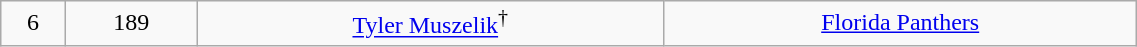<table class="wikitable" width="60%">
<tr align="center" bgcolor="">
<td>6</td>
<td>189</td>
<td><a href='#'>Tyler Muszelik</a><sup>†</sup></td>
<td><a href='#'>Florida Panthers</a></td>
</tr>
</table>
